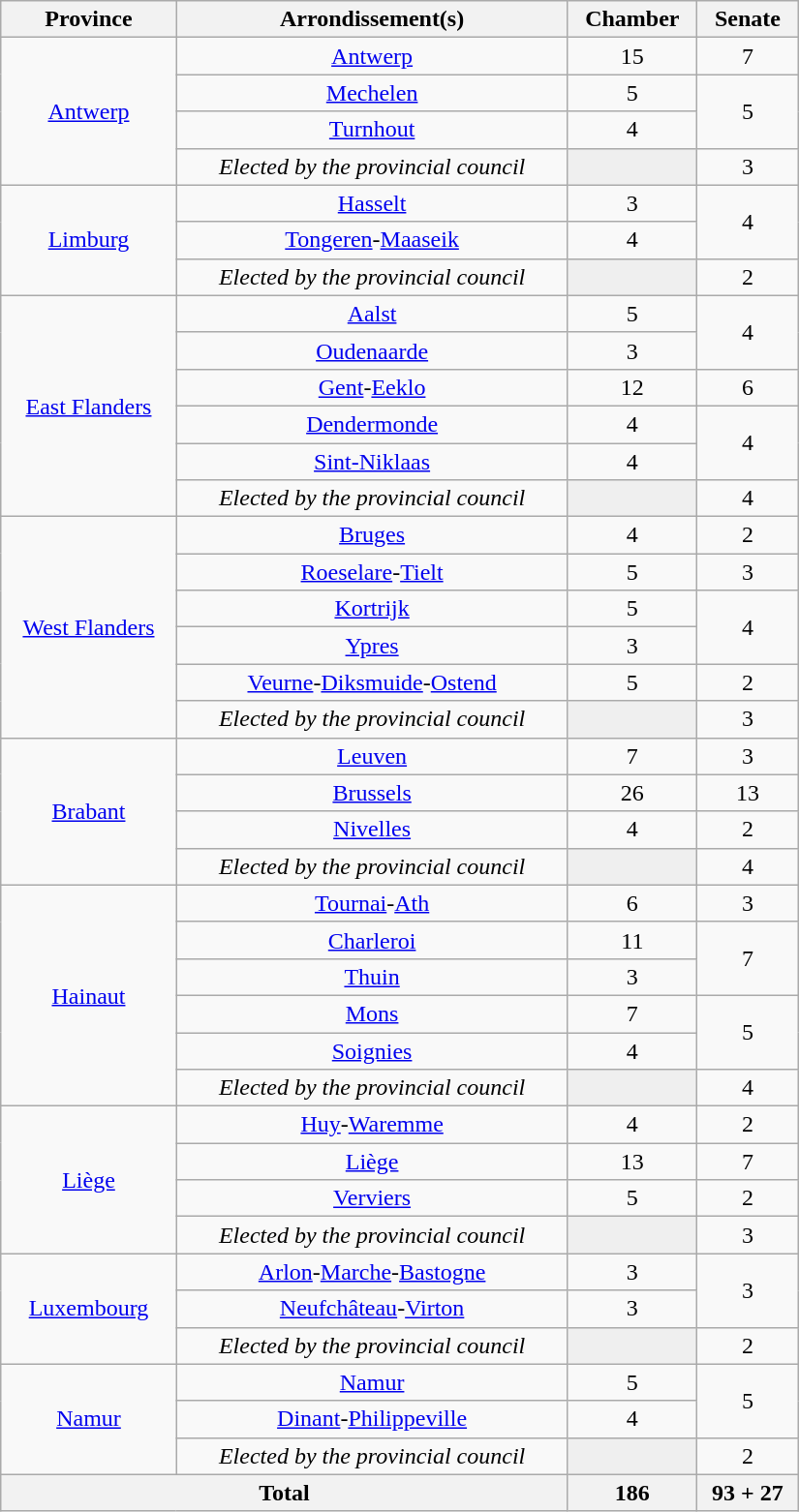<table class="wikitable" style="text-align:center; width:550px;">
<tr>
<th>Province</th>
<th>Arrondissement(s)</th>
<th>Chamber</th>
<th>Senate</th>
</tr>
<tr>
<td rowspan="4"><a href='#'>Antwerp</a></td>
<td><a href='#'>Antwerp</a></td>
<td>15</td>
<td>7</td>
</tr>
<tr>
<td><a href='#'>Mechelen</a></td>
<td>5</td>
<td rowspan="2">5</td>
</tr>
<tr>
<td><a href='#'>Turnhout</a></td>
<td>4</td>
</tr>
<tr>
<td><em>Elected by the provincial council</em></td>
<td style="background-color:#EFEFEF;"></td>
<td>3</td>
</tr>
<tr>
<td rowspan="3"><a href='#'>Limburg</a></td>
<td><a href='#'>Hasselt</a></td>
<td>3</td>
<td rowspan="2">4</td>
</tr>
<tr>
<td><a href='#'>Tongeren</a>-<a href='#'>Maaseik</a></td>
<td>4</td>
</tr>
<tr>
<td><em>Elected by the provincial council</em></td>
<td style="background-color:#EFEFEF;"></td>
<td>2</td>
</tr>
<tr>
<td rowspan="6"><a href='#'>East Flanders</a></td>
<td><a href='#'>Aalst</a></td>
<td>5</td>
<td rowspan="2">4</td>
</tr>
<tr>
<td><a href='#'>Oudenaarde</a></td>
<td>3</td>
</tr>
<tr>
<td><a href='#'>Gent</a>-<a href='#'>Eeklo</a></td>
<td>12</td>
<td>6</td>
</tr>
<tr>
<td><a href='#'>Dendermonde</a></td>
<td>4</td>
<td rowspan="2">4</td>
</tr>
<tr>
<td><a href='#'>Sint-Niklaas</a></td>
<td>4</td>
</tr>
<tr>
<td><em>Elected by the provincial council</em></td>
<td style="background-color:#EFEFEF;"></td>
<td>4</td>
</tr>
<tr>
<td rowspan="6"><a href='#'>West Flanders</a></td>
<td><a href='#'>Bruges</a></td>
<td>4</td>
<td>2</td>
</tr>
<tr>
<td><a href='#'>Roeselare</a>-<a href='#'>Tielt</a></td>
<td>5</td>
<td>3</td>
</tr>
<tr>
<td><a href='#'>Kortrijk</a></td>
<td>5</td>
<td rowspan="2">4</td>
</tr>
<tr>
<td><a href='#'>Ypres</a></td>
<td>3</td>
</tr>
<tr>
<td><a href='#'>Veurne</a>-<a href='#'>Diksmuide</a>-<a href='#'>Ostend</a></td>
<td>5</td>
<td>2</td>
</tr>
<tr>
<td><em>Elected by the provincial council</em></td>
<td style="background-color:#EFEFEF;"></td>
<td>3</td>
</tr>
<tr>
<td rowspan="4"><a href='#'>Brabant</a></td>
<td><a href='#'>Leuven</a></td>
<td>7</td>
<td>3</td>
</tr>
<tr>
<td><a href='#'>Brussels</a></td>
<td>26</td>
<td>13</td>
</tr>
<tr>
<td><a href='#'>Nivelles</a></td>
<td>4</td>
<td>2</td>
</tr>
<tr>
<td><em>Elected by the provincial council</em></td>
<td style="background-color:#EFEFEF;"></td>
<td>4</td>
</tr>
<tr>
<td rowspan="6"><a href='#'>Hainaut</a></td>
<td><a href='#'>Tournai</a>-<a href='#'>Ath</a></td>
<td>6</td>
<td>3</td>
</tr>
<tr>
<td><a href='#'>Charleroi</a></td>
<td>11</td>
<td rowspan="2">7</td>
</tr>
<tr>
<td><a href='#'>Thuin</a></td>
<td>3</td>
</tr>
<tr>
<td><a href='#'>Mons</a></td>
<td>7</td>
<td rowspan="2">5</td>
</tr>
<tr>
<td><a href='#'>Soignies</a></td>
<td>4</td>
</tr>
<tr>
<td><em>Elected by the provincial council</em></td>
<td style="background-color:#EFEFEF;"></td>
<td>4</td>
</tr>
<tr>
<td rowspan="4"><a href='#'>Liège</a></td>
<td><a href='#'>Huy</a>-<a href='#'>Waremme</a></td>
<td>4</td>
<td>2</td>
</tr>
<tr>
<td><a href='#'>Liège</a></td>
<td>13</td>
<td>7</td>
</tr>
<tr>
<td><a href='#'>Verviers</a></td>
<td>5</td>
<td>2</td>
</tr>
<tr>
<td><em>Elected by the provincial council</em></td>
<td style="background-color:#EFEFEF;"></td>
<td>3</td>
</tr>
<tr>
<td rowspan="3"><a href='#'>Luxembourg</a></td>
<td><a href='#'>Arlon</a>-<a href='#'>Marche</a>-<a href='#'>Bastogne</a></td>
<td>3</td>
<td rowspan="2">3</td>
</tr>
<tr>
<td><a href='#'>Neufchâteau</a>-<a href='#'>Virton</a></td>
<td>3</td>
</tr>
<tr>
<td><em>Elected by the provincial council</em></td>
<td style="background-color:#EFEFEF;"></td>
<td>2</td>
</tr>
<tr>
<td rowspan="3"><a href='#'>Namur</a></td>
<td><a href='#'>Namur</a></td>
<td>5</td>
<td rowspan="2">5</td>
</tr>
<tr>
<td><a href='#'>Dinant</a>-<a href='#'>Philippeville</a></td>
<td>4</td>
</tr>
<tr>
<td><em>Elected by the provincial council</em></td>
<td style="background-color:#EFEFEF;"></td>
<td>2</td>
</tr>
<tr>
<th colspan="2">Total</th>
<th>186</th>
<th>93 + 27</th>
</tr>
</table>
